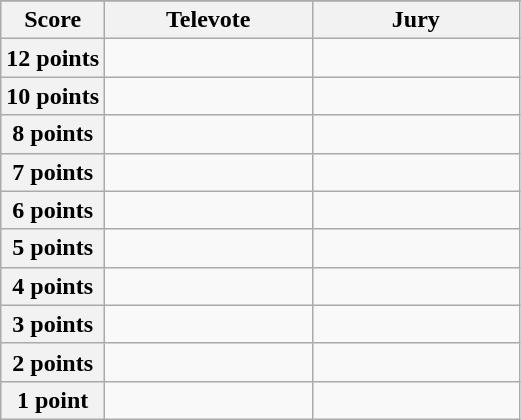<table class="wikitable">
<tr>
</tr>
<tr>
<th scope="col" width="20%">Score</th>
<th scope="col" width="40%">Televote</th>
<th scope="col" width="40%">Jury</th>
</tr>
<tr>
<th scope="row">12 points</th>
<td></td>
<td></td>
</tr>
<tr>
<th scope="row">10 points</th>
<td></td>
<td></td>
</tr>
<tr>
<th scope="row">8 points</th>
<td></td>
<td></td>
</tr>
<tr>
<th scope="row">7 points</th>
<td></td>
<td></td>
</tr>
<tr>
<th scope="row">6 points</th>
<td></td>
<td></td>
</tr>
<tr>
<th scope="row">5 points</th>
<td></td>
<td></td>
</tr>
<tr>
<th scope="row">4 points</th>
<td></td>
<td></td>
</tr>
<tr>
<th scope="row">3 points</th>
<td></td>
<td></td>
</tr>
<tr>
<th scope="row">2 points</th>
<td></td>
<td></td>
</tr>
<tr>
<th scope="row">1 point</th>
<td></td>
<td></td>
</tr>
</table>
